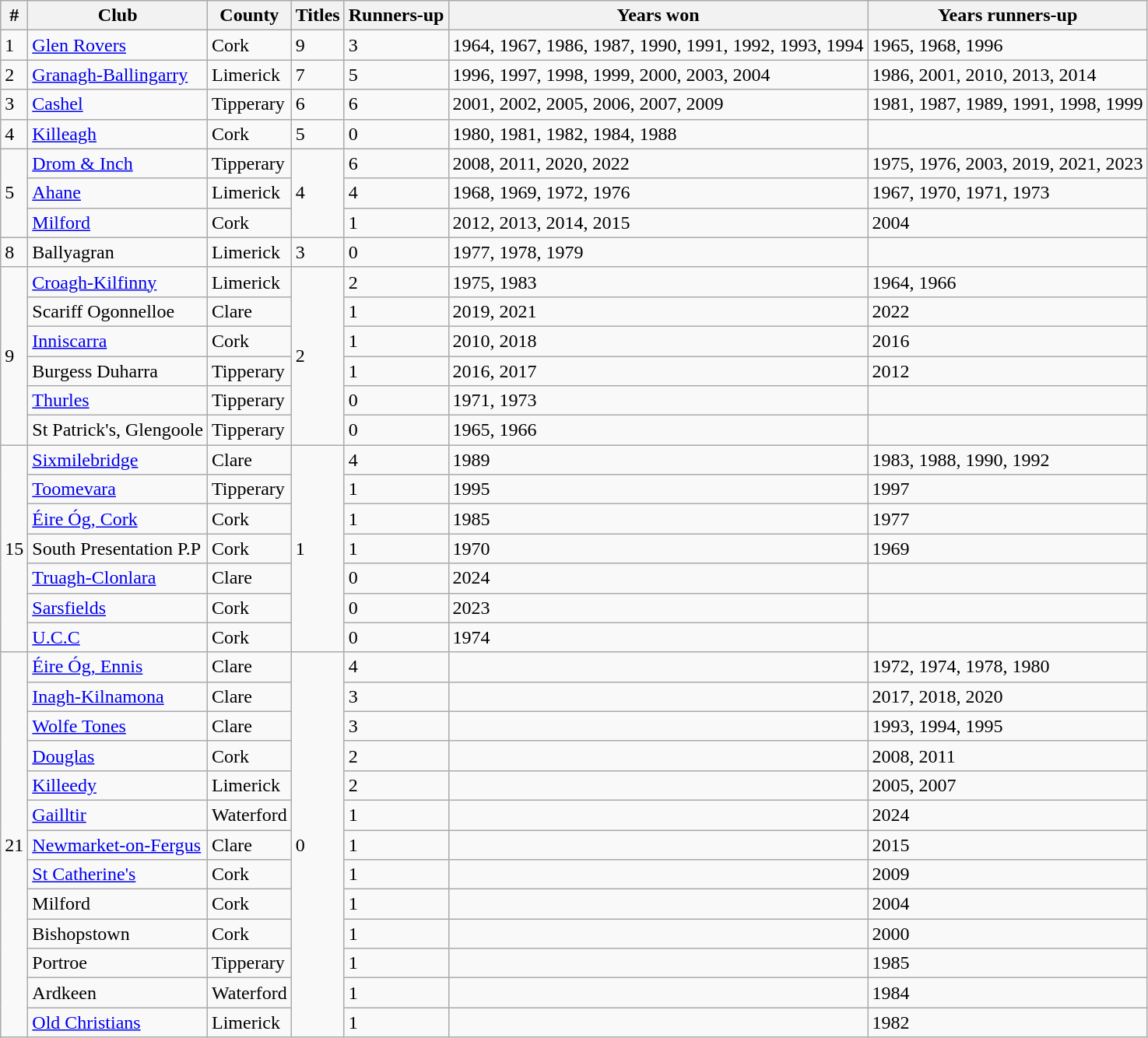<table class="wikitable" border="1">
<tr>
<th>#</th>
<th>Club</th>
<th>County</th>
<th>Titles</th>
<th>Runners-up</th>
<th>Years won</th>
<th>Years runners-up</th>
</tr>
<tr>
<td>1</td>
<td><a href='#'>Glen Rovers</a></td>
<td>Cork</td>
<td>9</td>
<td>3</td>
<td>1964, 1967, 1986, 1987, 1990, 1991, 1992, 1993, 1994</td>
<td>1965, 1968, 1996</td>
</tr>
<tr>
<td>2</td>
<td><a href='#'>Granagh-Ballingarry</a></td>
<td>Limerick</td>
<td>7</td>
<td>5</td>
<td>1996, 1997, 1998, 1999, 2000, 2003, 2004</td>
<td>1986, 2001, 2010, 2013, 2014</td>
</tr>
<tr>
<td>3</td>
<td><a href='#'>Cashel</a></td>
<td>Tipperary</td>
<td>6</td>
<td>6</td>
<td>2001, 2002, 2005, 2006, 2007, 2009</td>
<td>1981, 1987, 1989, 1991, 1998, 1999</td>
</tr>
<tr>
<td>4</td>
<td><a href='#'>Killeagh</a></td>
<td>Cork</td>
<td>5</td>
<td>0</td>
<td>1980, 1981, 1982, 1984, 1988</td>
<td></td>
</tr>
<tr>
<td rowspan=3>5</td>
<td><a href='#'>Drom & Inch</a></td>
<td>Tipperary</td>
<td rowspan=3>4</td>
<td>6</td>
<td>2008, 2011, 2020, 2022</td>
<td>1975, 1976, 2003, 2019, 2021, 2023</td>
</tr>
<tr>
<td><a href='#'>Ahane</a></td>
<td>Limerick</td>
<td>4</td>
<td>1968, 1969, 1972, 1976</td>
<td>1967, 1970, 1971, 1973</td>
</tr>
<tr>
<td><a href='#'>Milford</a></td>
<td>Cork</td>
<td>1</td>
<td>2012, 2013, 2014, 2015</td>
<td>2004</td>
</tr>
<tr>
<td>8</td>
<td>Ballyagran</td>
<td>Limerick</td>
<td>3</td>
<td>0</td>
<td>1977, 1978, 1979</td>
<td></td>
</tr>
<tr>
<td rowspan=6>9</td>
<td><a href='#'>Croagh-Kilfinny</a></td>
<td>Limerick</td>
<td rowspan=6>2</td>
<td>2</td>
<td>1975, 1983</td>
<td>1964, 1966</td>
</tr>
<tr>
<td>Scariff Ogonnelloe</td>
<td>Clare</td>
<td>1</td>
<td>2019, 2021</td>
<td>2022</td>
</tr>
<tr>
<td><a href='#'>Inniscarra</a></td>
<td>Cork</td>
<td>1</td>
<td>2010, 2018</td>
<td>2016</td>
</tr>
<tr>
<td>Burgess Duharra</td>
<td>Tipperary</td>
<td>1</td>
<td>2016, 2017</td>
<td>2012</td>
</tr>
<tr>
<td><a href='#'>Thurles</a></td>
<td>Tipperary</td>
<td>0</td>
<td>1971, 1973</td>
<td></td>
</tr>
<tr>
<td>St Patrick's, Glengoole</td>
<td>Tipperary</td>
<td>0</td>
<td>1965, 1966</td>
<td></td>
</tr>
<tr>
<td rowspan=7>15</td>
<td><a href='#'>Sixmilebridge</a></td>
<td>Clare</td>
<td rowspan=7>1</td>
<td>4</td>
<td>1989</td>
<td>1983, 1988, 1990, 1992</td>
</tr>
<tr>
<td><a href='#'>Toomevara</a></td>
<td>Tipperary</td>
<td>1</td>
<td>1995</td>
<td>1997</td>
</tr>
<tr>
<td><a href='#'>Éire Óg, Cork</a></td>
<td>Cork</td>
<td>1</td>
<td>1985</td>
<td>1977</td>
</tr>
<tr>
<td>South Presentation P.P</td>
<td>Cork</td>
<td>1</td>
<td>1970</td>
<td>1969</td>
</tr>
<tr>
<td><a href='#'>Truagh-Clonlara</a></td>
<td>Clare</td>
<td>0</td>
<td>2024</td>
<td></td>
</tr>
<tr>
<td><a href='#'>Sarsfields</a></td>
<td>Cork</td>
<td>0</td>
<td>2023</td>
<td></td>
</tr>
<tr>
<td><a href='#'>U.C.C</a></td>
<td>Cork</td>
<td>0</td>
<td>1974</td>
<td></td>
</tr>
<tr>
<td rowspan=13>21</td>
<td><a href='#'>Éire Óg, Ennis</a></td>
<td>Clare</td>
<td rowspan=13>0</td>
<td>4</td>
<td></td>
<td>1972, 1974, 1978, 1980</td>
</tr>
<tr>
<td><a href='#'>Inagh-Kilnamona</a></td>
<td>Clare</td>
<td>3</td>
<td></td>
<td>2017, 2018, 2020</td>
</tr>
<tr>
<td><a href='#'>Wolfe Tones</a></td>
<td>Clare</td>
<td>3</td>
<td></td>
<td>1993, 1994, 1995</td>
</tr>
<tr>
<td><a href='#'>Douglas</a></td>
<td>Cork</td>
<td>2</td>
<td></td>
<td>2008, 2011</td>
</tr>
<tr>
<td><a href='#'>Killeedy</a></td>
<td>Limerick</td>
<td>2</td>
<td></td>
<td>2005, 2007</td>
</tr>
<tr>
<td><a href='#'>Gailltir</a></td>
<td>Waterford</td>
<td>1</td>
<td></td>
<td>2024</td>
</tr>
<tr>
<td><a href='#'>Newmarket-on-Fergus</a></td>
<td>Clare</td>
<td>1</td>
<td></td>
<td>2015</td>
</tr>
<tr>
<td><a href='#'>St Catherine's</a></td>
<td>Cork</td>
<td>1</td>
<td></td>
<td>2009</td>
</tr>
<tr>
<td>Milford</td>
<td>Cork</td>
<td>1</td>
<td></td>
<td>2004</td>
</tr>
<tr>
<td>Bishopstown</td>
<td>Cork</td>
<td>1</td>
<td></td>
<td>2000</td>
</tr>
<tr>
<td>Portroe</td>
<td>Tipperary</td>
<td>1</td>
<td></td>
<td>1985</td>
</tr>
<tr>
<td>Ardkeen</td>
<td>Waterford</td>
<td>1</td>
<td></td>
<td>1984</td>
</tr>
<tr>
<td><a href='#'>Old Christians</a></td>
<td>Limerick</td>
<td>1</td>
<td></td>
<td>1982</td>
</tr>
</table>
